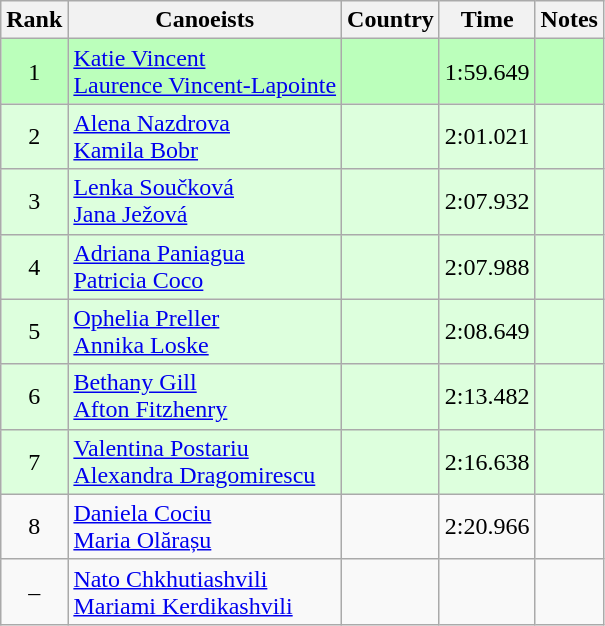<table class="wikitable" style="text-align:center">
<tr>
<th>Rank</th>
<th>Canoeists</th>
<th>Country</th>
<th>Time</th>
<th>Notes</th>
</tr>
<tr bgcolor=bbffbb>
<td>1</td>
<td align="left"><a href='#'>Katie Vincent</a><br><a href='#'>Laurence Vincent-Lapointe</a></td>
<td align="left"></td>
<td>1:59.649</td>
<td></td>
</tr>
<tr bgcolor=ddffdd>
<td>2</td>
<td align="left"><a href='#'>Alena Nazdrova</a><br><a href='#'>Kamila Bobr</a></td>
<td align="left"></td>
<td>2:01.021</td>
<td></td>
</tr>
<tr bgcolor=ddffdd>
<td>3</td>
<td align="left"><a href='#'>Lenka Součková</a><br><a href='#'>Jana Ježová</a></td>
<td align="left"></td>
<td>2:07.932</td>
<td></td>
</tr>
<tr bgcolor=ddffdd>
<td>4</td>
<td align="left"><a href='#'>Adriana Paniagua</a><br><a href='#'>Patricia Coco</a></td>
<td align="left"></td>
<td>2:07.988</td>
<td></td>
</tr>
<tr bgcolor=ddffdd>
<td>5</td>
<td align="left"><a href='#'>Ophelia Preller</a><br><a href='#'>Annika Loske</a></td>
<td align="left"></td>
<td>2:08.649</td>
<td></td>
</tr>
<tr bgcolor=ddffdd>
<td>6</td>
<td align="left"><a href='#'>Bethany Gill</a><br><a href='#'>Afton Fitzhenry</a></td>
<td align="left"></td>
<td>2:13.482</td>
<td></td>
</tr>
<tr bgcolor=ddffdd>
<td>7</td>
<td align="left"><a href='#'>Valentina Postariu</a><br><a href='#'>Alexandra Dragomirescu</a></td>
<td align="left"></td>
<td>2:16.638</td>
<td></td>
</tr>
<tr>
<td>8</td>
<td align="left"><a href='#'>Daniela Cociu</a><br><a href='#'>Maria Olărașu</a></td>
<td align="left"></td>
<td>2:20.966</td>
<td></td>
</tr>
<tr>
<td>–</td>
<td align="left"><a href='#'>Nato Chkhutiashvili</a><br><a href='#'>Mariami Kerdikashvili</a></td>
<td align="left"></td>
<td></td>
<td></td>
</tr>
</table>
